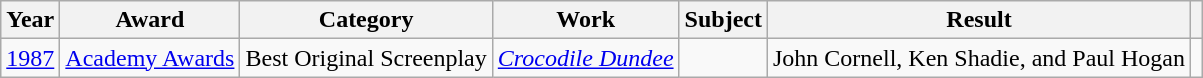<table class="wikitable sortable">
<tr>
<th>Year</th>
<th>Award</th>
<th>Category</th>
<th>Work</th>
<th>Subject</th>
<th>Result</th>
<th class="unsortable"></th>
</tr>
<tr>
<td><a href='#'>1987</a></td>
<td><a href='#'>Academy Awards</a></td>
<td>Best Original Screenplay</td>
<td><em><a href='#'>Crocodile Dundee</a></em></td>
<td></td>
<td>John Cornell, Ken Shadie, and Paul Hogan</td>
<td style="text-align:center;"></td>
</tr>
</table>
